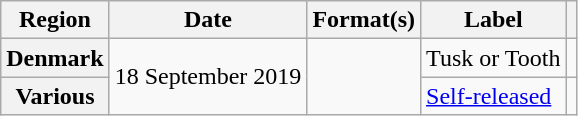<table class="wikitable plainrowheaders">
<tr>
<th scope="col">Region</th>
<th scope="col">Date</th>
<th scope="col">Format(s)</th>
<th scope="col">Label</th>
<th scope="col"></th>
</tr>
<tr>
<th scope="row">Denmark</th>
<td rowspan="2">18 September 2019</td>
<td rowspan="2"></td>
<td>Tusk or Tooth</td>
<td style="text-align:center;"></td>
</tr>
<tr>
<th scope="row">Various</th>
<td><a href='#'>Self-released</a></td>
<td style="text-align:center;"></td>
</tr>
</table>
